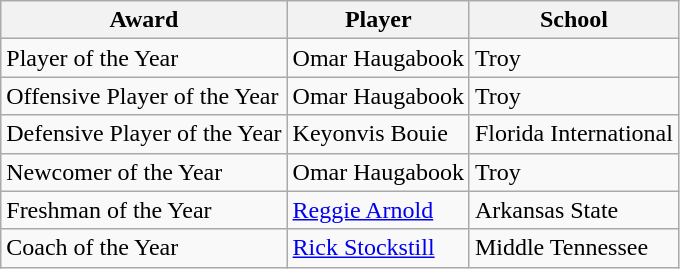<table class="wikitable sortable">
<tr>
<th>Award</th>
<th>Player</th>
<th>School</th>
</tr>
<tr>
<td>Player of the Year</td>
<td>Omar Haugabook</td>
<td>Troy</td>
</tr>
<tr>
<td>Offensive Player of the Year</td>
<td>Omar Haugabook</td>
<td>Troy</td>
</tr>
<tr>
<td>Defensive Player of the Year</td>
<td>Keyonvis Bouie</td>
<td>Florida International</td>
</tr>
<tr>
<td>Newcomer of the Year</td>
<td>Omar Haugabook</td>
<td>Troy</td>
</tr>
<tr>
<td>Freshman of the Year</td>
<td><a href='#'>Reggie Arnold</a></td>
<td>Arkansas State</td>
</tr>
<tr>
<td>Coach of the Year</td>
<td><a href='#'>Rick Stockstill</a></td>
<td>Middle Tennessee</td>
</tr>
</table>
